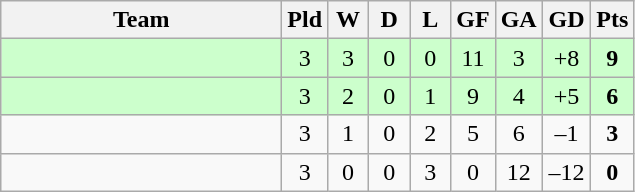<table class="wikitable" style="text-align:center;">
<tr>
<th width=180>Team</th>
<th width=20>Pld</th>
<th width=20>W</th>
<th width=20>D</th>
<th width=20>L</th>
<th width=20>GF</th>
<th width=20>GA</th>
<th width=25>GD</th>
<th width=20>Pts</th>
</tr>
<tr bgcolor="#ccffcc">
<td align="left"><em></em></td>
<td>3</td>
<td>3</td>
<td>0</td>
<td>0</td>
<td>11</td>
<td>3</td>
<td>+8</td>
<td><strong>9</strong></td>
</tr>
<tr bgcolor="#ccffcc">
<td align="left"></td>
<td>3</td>
<td>2</td>
<td>0</td>
<td>1</td>
<td>9</td>
<td>4</td>
<td>+5</td>
<td><strong>6</strong></td>
</tr>
<tr>
<td align="left"></td>
<td>3</td>
<td>1</td>
<td>0</td>
<td>2</td>
<td>5</td>
<td>6</td>
<td>–1</td>
<td><strong>3</strong></td>
</tr>
<tr>
<td align="left"></td>
<td>3</td>
<td>0</td>
<td>0</td>
<td>3</td>
<td>0</td>
<td>12</td>
<td>–12</td>
<td><strong>0</strong></td>
</tr>
</table>
